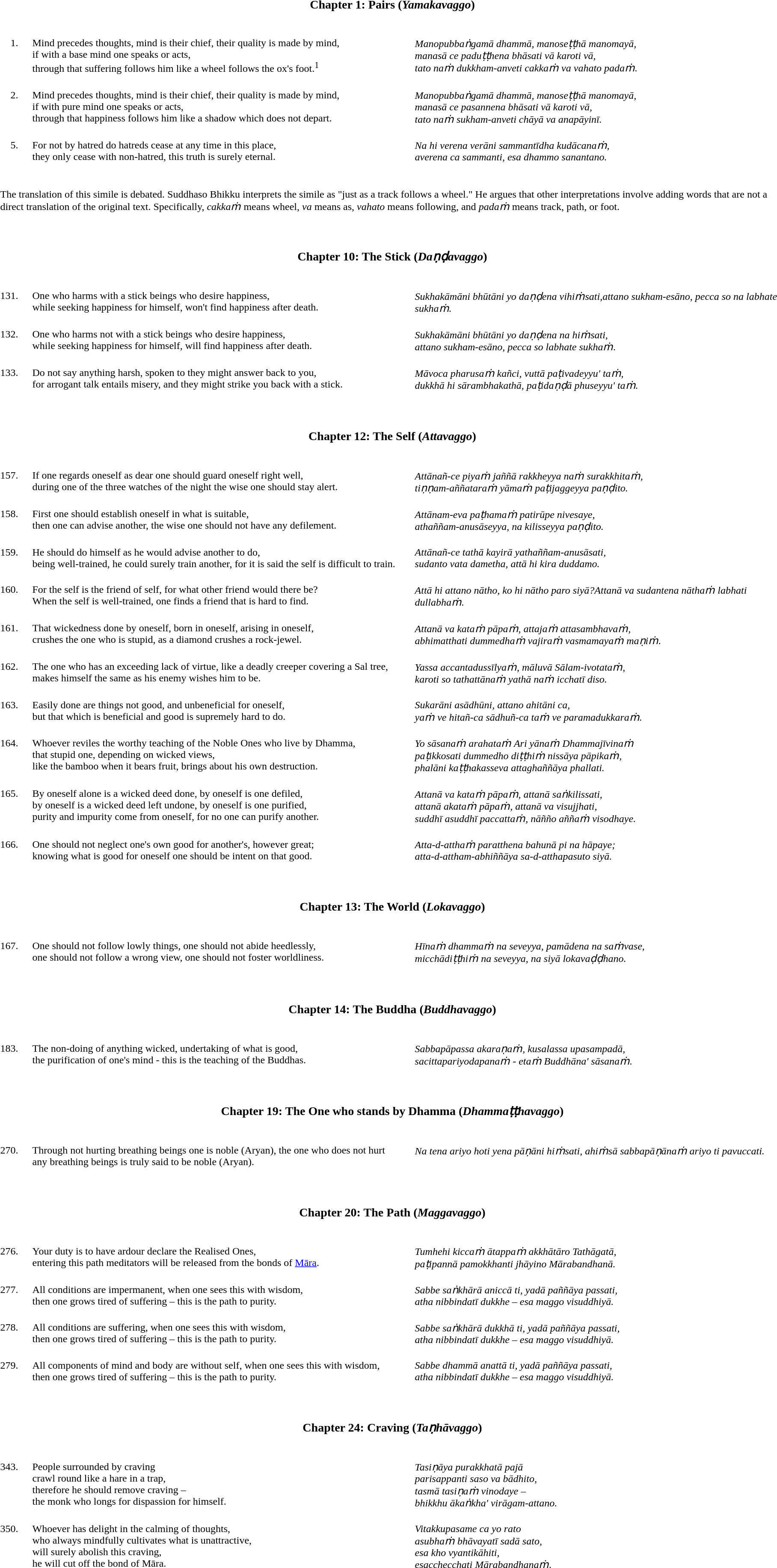<table cellspacing="20">
<tr>
<td colspan=3 style="text-align:center"><br><h3>Chapter 1: Pairs (<em>Yamakavaggo</em>)</h3></td>
</tr>
<tr style="vertical-align:top">
<td style="text-align:right">1.</td>
<td width="50%">Mind precedes thoughts, mind is their chief, their quality is made by mind,<br>if with a base mind one speaks or acts,<br>through that suffering follows him like a wheel follows the ox's foot.<sup>1</sup></td>
<td width="50%"><em>Manopubbaṅgamā dhammā, manoseṭṭhā manomayā,<br>manasā ce paduṭṭhena bhāsati vā karoti vā,<br>tato naṁ dukkham-anveti cakkaṁ va vahato padaṁ.</em></td>
</tr>
<tr style="vertical-align:top">
<td style="text-align:right">2.</td>
<td>Mind precedes thoughts, mind is their chief, their quality is made by mind,<br>if with pure mind one speaks or acts,<br>through that happiness follows him like a shadow which does not depart.</td>
<td><em>Manopubbaṅgamā dhammā, manoseṭṭhā manomayā,<br>manasā ce pasannena bhāsati vā karoti vā,<br>tato naṁ sukham-anveti chāyā va anapāyinī.</em></td>
</tr>
<tr style="vertical-align:top">
<td style="text-align:right">5.</td>
<td>For not by hatred do hatreds cease at any time in this place,<em><br></em>they only cease with non-hatred, this truth is surely eternal.</td>
<td><em>Na hi verena verāni sammantīdha kudācanaṁ,<br>averena ca sammanti, esa dhammo sanantano.</em></td>
</tr>
<tr>
<td colspan="3"><br>The translation of this simile is debated. Suddhaso Bhikku interprets the simile as "just as a track follows a wheel." He argues that other interpretations involve adding words that are not a direct translation of the original text. Specifically, <em>cakkaṁ</em> means wheel, <em>va</em> means as, <em>vahato</em> means following, and <em>padaṁ</em> means track, path, or foot. </td>
</tr>
<tr>
<td colspan=3 style="text-align:center"><br><h3>Chapter 10: The Stick (<em>Daṇḍavaggo</em>)</h3></td>
</tr>
<tr style="vertical-align:top">
<td style="text-align:right">131.</td>
<td>One who harms with a stick beings who desire happiness,<br>while seeking happiness for himself, won't find happiness after death.</td>
<td><em>Sukhakāmāni bhūtāni yo daṇḍena vihiṁsati,attano sukham-esāno, pecca so na labhate sukhaṁ.</em></td>
</tr>
<tr style="vertical-align:top">
<td style="text-align:right">132.</td>
<td>One who harms not with a stick beings who desire happiness,<br>while seeking happiness for himself, will find happiness after death.</td>
<td><em>Sukhakāmāni bhūtāni yo daṇḍena na hiṁsati,<br>attano sukham-esāno, pecca so labhate sukhaṁ.</em></td>
</tr>
<tr style="vertical-align:top">
<td style="text-align:right">133.</td>
<td>Do not say anything harsh, spoken to they might answer back to you,<br>for arrogant talk entails misery, and they might strike you back with a stick.</td>
<td><em>Māvoca pharusaṁ kañci, vuttā paṭivadeyyu' taṁ,<br>dukkhā hi sārambhakathā, paṭidaṇḍā phuseyyu' taṁ.</em></td>
</tr>
<tr>
<td colspan=3 style="text-align:center"><br><h3>Chapter 12: The Self (<em>Attavaggo</em>)</h3></td>
</tr>
<tr style="vertical-align:top">
<td style="text-align:right">157.</td>
<td>If one regards oneself as dear one should guard oneself right well,<br>during one of the three watches of the night the wise one should stay alert.</td>
<td><em>Attānañ-ce piyaṁ jaññā rakkheyya naṁ surakkhitaṁ,<br>tiṇṇam-aññataraṁ yāmaṁ paṭijaggeyya paṇḍito.</em></td>
</tr>
<tr style="vertical-align:top">
<td style="text-align:right">158.</td>
<td>First one should establish oneself in what is suitable,<br>then one can advise another, the wise one should not have any defilement.</td>
<td><em>Attānam-eva paṭhamaṁ patirūpe nivesaye,<br>athaññam-anusāseyya, na kilisseyya paṇḍito.</em></td>
</tr>
<tr style="vertical-align:top">
<td style="text-align:right">159.</td>
<td>He should do himself as he would advise another to do,<br>being well-trained, he could surely train another, for it is said the self is difficult to train.</td>
<td><em>Attānañ-ce tathā kayirā yathaññam-anusāsati,<br>sudanto vata dametha, attā hi kira duddamo.</em></td>
</tr>
<tr style="vertical-align:top">
<td style="text-align:right">160.</td>
<td>For the self is the friend of self, for what other friend would there be?<br>When the self is well-trained, one finds a friend that is hard to find.</td>
<td><em>Attā hi attano nātho, ko hi nātho paro siyā?Attanā va sudantena nāthaṁ labhati dullabhaṁ.</em></td>
</tr>
<tr style="vertical-align:top">
<td style="text-align:right">161.</td>
<td>That wickedness done by oneself, born in oneself, arising in oneself,<br>crushes the one who is stupid, as a diamond crushes a rock-jewel.</td>
<td><em>Attanā va kataṁ pāpaṁ, attajaṁ attasambhavaṁ,<br>abhimatthati dummedhaṁ vajiraṁ vasmamayaṁ maṇiṁ.</em></td>
</tr>
<tr style="vertical-align:top">
<td style="text-align:right">162.</td>
<td>The one who has an exceeding lack of virtue, like a deadly creeper covering a Sal tree,<br>makes himself the same as his enemy wishes him to be.</td>
<td><em>Yassa accantadussīlyaṁ, māluvā Sālam-ivotataṁ,<br>karoti so tathattānaṁ yathā naṁ icchatī diso.</em></td>
</tr>
<tr style="vertical-align:top">
<td style="text-align:right">163.</td>
<td>Easily done are things not good, and unbeneficial for oneself,<br>but that which is beneficial and good is supremely hard to do.</td>
<td><em>Sukarāni asādhūni, attano ahitāni ca,<br>yaṁ ve hitañ-ca sādhuñ-ca taṁ ve paramadukkaraṁ.</em></td>
</tr>
<tr style="vertical-align:top">
<td style="text-align:right">164.</td>
<td>Whoever reviles the worthy teaching of the Noble Ones who live by Dhamma,<br>that stupid one, depending on wicked views,<br>like the bamboo when it bears fruit, brings about his own destruction.</td>
<td><em>Yo sāsanaṁ arahataṁ Ari yānaṁ Dhammajīvinaṁ<br>paṭikkosati dummedho diṭṭhiṁ nissāya pāpikaṁ,<br>phalāni kaṭṭhakasseva attaghaññāya phallati.</em></td>
</tr>
<tr style="vertical-align:top">
<td style="text-align:right">165.</td>
<td>By oneself alone is a wicked deed done, by oneself is one defiled,<br>by oneself is a wicked deed left undone, by oneself is one purified,<br>purity and impurity come from oneself, for no one can purify another.</td>
<td><em>Attanā va kataṁ pāpaṁ, attanā saṅkilissati,<br>attanā akataṁ pāpaṁ, attanā va visujjhati,<br>suddhī asuddhī paccattaṁ, nāñño aññaṁ visodhaye.</em></td>
</tr>
<tr style="vertical-align:top">
<td style="text-align:right">166.</td>
<td>One should not neglect one's own good for another's, however great;<br>knowing what is good for oneself one should be intent on that good.</td>
<td><em>Atta-d-atthaṁ paratthena bahunā pi na hāpaye;<br>atta-d-attham-abhiññāya sa-d-atthapasuto siyā.</em></td>
</tr>
<tr>
<td colspan=3 style="text-align:center"><br><h3>Chapter 13: The World (<em>Lokavaggo</em>)</h3></td>
</tr>
<tr style="vertical-align:top">
<td style="text-align:right">167.</td>
<td>One should not follow lowly things, one should not abide heedlessly,<br>one should not follow a wrong view, one should not foster worldliness.</td>
<td><em>Hīnaṁ dhammaṁ na seveyya, pamādena na saṁvase,<br>micchādiṭṭhiṁ na seveyya, na siyā lokavaḍḍhano.</em></td>
</tr>
<tr>
<td colspan=3 style="text-align:center"><br><h3>Chapter 14: The Buddha (<em>Buddhavaggo</em>)</h3></td>
</tr>
<tr style="vertical-align:top">
<td style="text-align:right">183.</td>
<td>The non-doing of anything wicked, undertaking of what is good,<br>the purification of one's mind - this is the teaching of the Buddhas.</td>
<td><em>Sabbapāpassa akaraṇaṁ, kusalassa upasampadā,<br>sacittapariyodapanaṁ - etaṁ Buddhāna' sāsanaṁ.</em></td>
</tr>
<tr>
<td colspan=3 style="text-align:center"><br><h3>Chapter 19: The One who stands by Dhamma (<em>Dhammaṭṭhavaggo</em>)</h3></td>
</tr>
<tr style="vertical-align:top">
<td style="text-align:right">270.</td>
<td>Through not hurting breathing beings one is noble (Aryan), the one who does not hurt any breathing beings is truly said to be noble (Aryan).</td>
<td><em>Na tena ariyo hoti yena pāṇāni hiṁsati, ahiṁsā sabbapāṇānaṁ ariyo ti pavuccati.</em></td>
</tr>
<tr>
<td colspan=3 style="text-align:center"><br><h3>Chapter 20: The Path (<em>Maggavaggo</em>)</h3></td>
</tr>
<tr style="vertical-align:top">
<td style="text-align:right">276.</td>
<td>Your duty is to have ardour declare the Realised Ones,<br>entering this path meditators will be released from the bonds of <a href='#'>Māra</a>.</td>
<td><em>Tumhehi kiccaṁ ātappaṁ akkhātāro Tathāgatā,<br>paṭipannā pamokkhanti jhāyino Mārabandhanā.</em></td>
</tr>
<tr style="vertical-align:top">
<td style="text-align:right">277.</td>
<td>All conditions are impermanent, when one sees this with wisdom,<br>then one grows tired of suffering – this is the path to purity.</td>
<td><em>Sabbe saṅkhārā aniccā ti, yadā paññāya passati,<br>atha nibbindatī dukkhe – esa maggo visuddhiyā.</em></td>
</tr>
<tr style="vertical-align:top">
<td style="text-align:right">278.</td>
<td>All conditions are suffering, when one sees this with wisdom,<br>then one grows tired of suffering – this is the path to purity.</td>
<td><em>Sabbe saṅkhārā dukkhā ti, yadā paññāya passati,<br>atha nibbindatī dukkhe – esa maggo visuddhiyā.</em></td>
</tr>
<tr style="vertical-align:top">
<td style="text-align:right">279.</td>
<td>All components of mind and body are without self, when one sees this with wisdom,<br>then one grows tired of suffering – this is the path to purity.</td>
<td><em>Sabbe dhammā anattā ti, yadā paññāya passati,<br>atha nibbindatī dukkhe – esa maggo visuddhiyā.</em></td>
</tr>
<tr>
<td colspan=3 style="text-align:center"><br><h3>Chapter 24: Craving (<em>Taṇhāvaggo</em>)</h3></td>
</tr>
<tr style="vertical-align:top">
<td style="text-align:right">343.</td>
<td>People surrounded by craving<br>crawl round like a hare in a trap,<br>therefore he should remove craving –<br>the monk who longs for dispassion for himself.</td>
<td><em>Tasiṇāya purakkhatā pajā<br>parisappanti saso va bādhito,<br>tasmā tasiṇaṁ vinodaye –<br>bhikkhu ākaṅkha' virāgam-attano.</em></td>
</tr>
<tr style="vertical-align:top">
<td style="text-align:right">350.</td>
<td>Whoever has delight in the calming of thoughts,<br>who always mindfully cultivates what is unattractive,<br>will surely abolish this craving,<br>he will cut off the bond of Māra.</td>
<td><em>Vitakkupasame ca yo rato<br>asubhaṁ bhāvayatī sadā sato,<br>esa kho vyantikāhiti,<br>esacchecchati Mārabandhanaṁ.</em></td>
</tr>
</table>
